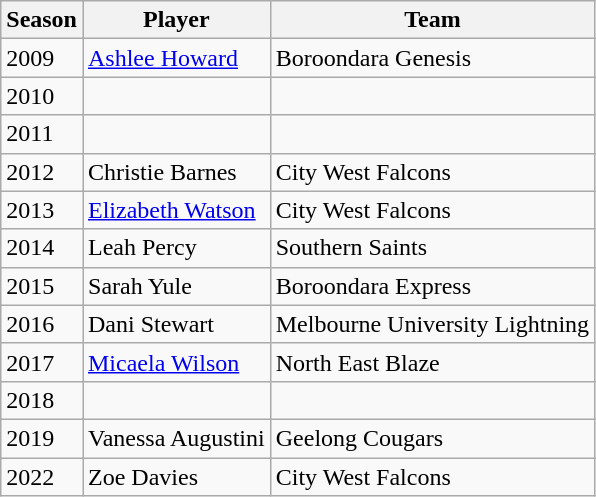<table class="wikitable collapsible">
<tr>
<th>Season</th>
<th>Player</th>
<th>Team</th>
</tr>
<tr>
<td>2009 </td>
<td><a href='#'>Ashlee Howard</a></td>
<td>Boroondara Genesis</td>
</tr>
<tr>
<td>2010</td>
<td></td>
<td></td>
</tr>
<tr>
<td>2011</td>
<td></td>
<td></td>
</tr>
<tr>
<td>2012 </td>
<td>Christie Barnes</td>
<td>City West Falcons</td>
</tr>
<tr>
<td>2013 </td>
<td><a href='#'>Elizabeth Watson</a></td>
<td>City West Falcons</td>
</tr>
<tr>
<td>2014 </td>
<td>Leah Percy</td>
<td>Southern Saints</td>
</tr>
<tr>
<td>2015 </td>
<td>Sarah Yule</td>
<td>Boroondara Express</td>
</tr>
<tr>
<td>2016 </td>
<td>Dani Stewart</td>
<td>Melbourne University Lightning</td>
</tr>
<tr>
<td>2017 </td>
<td><a href='#'>Micaela Wilson</a></td>
<td>North East Blaze</td>
</tr>
<tr>
<td>2018</td>
<td></td>
<td></td>
</tr>
<tr>
<td>2019 </td>
<td>Vanessa Augustini</td>
<td>Geelong Cougars</td>
</tr>
<tr>
<td>2022 </td>
<td>Zoe Davies</td>
<td>City West Falcons</td>
</tr>
</table>
